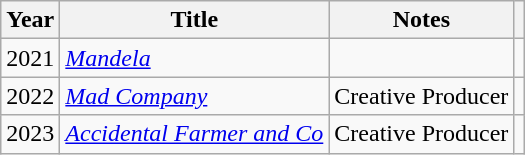<table class="wikitable sortable">
<tr>
<th scope="col">Year</th>
<th scope="col">Title</th>
<th scope="col" class="unsortable">Notes</th>
<th scope="col" class="unsortable"></th>
</tr>
<tr>
<td>2021</td>
<td><em><a href='#'>Mandela</a></em></td>
<td></td>
<td style="text-align: center;"></td>
</tr>
<tr>
<td>2022</td>
<td><em><a href='#'>Mad Company</a></em></td>
<td>Creative Producer</td>
<td></td>
</tr>
<tr>
<td>2023</td>
<td><em><a href='#'>Accidental Farmer and Co</a></em></td>
<td>Creative Producer</td>
<td style="text-align: center;"></td>
</tr>
</table>
